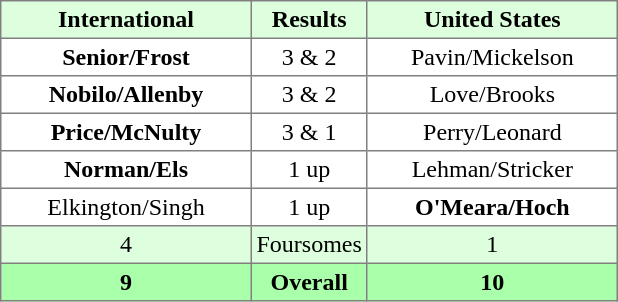<table border="1" cellpadding="3" style="border-collapse:collapse; text-align:center;">
<tr style="background:#ddffdd;">
<th width=160>International</th>
<th>Results</th>
<th width=160>United States</th>
</tr>
<tr>
<td><strong>Senior/Frost</strong></td>
<td>3 & 2</td>
<td>Pavin/Mickelson</td>
</tr>
<tr>
<td><strong>Nobilo/Allenby</strong></td>
<td>3 & 2</td>
<td>Love/Brooks</td>
</tr>
<tr>
<td><strong>Price/McNulty</strong></td>
<td>3 & 1</td>
<td>Perry/Leonard</td>
</tr>
<tr>
<td><strong>Norman/Els</strong></td>
<td>1 up</td>
<td>Lehman/Stricker</td>
</tr>
<tr>
<td>Elkington/Singh</td>
<td>1 up</td>
<td><strong>O'Meara/Hoch</strong></td>
</tr>
<tr style="background:#ddffdd;">
<td>4</td>
<td>Foursomes</td>
<td>1</td>
</tr>
<tr style="background:#aaffaa;">
<th>9</th>
<th>Overall</th>
<th>10</th>
</tr>
</table>
